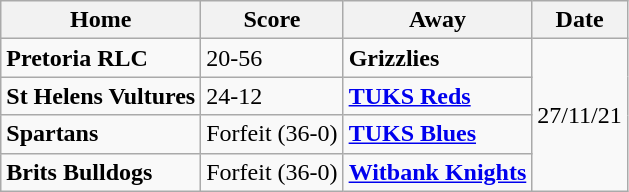<table class="wikitable">
<tr>
<th>Home</th>
<th>Score</th>
<th>Away</th>
<th>Date</th>
</tr>
<tr>
<td> <strong>Pretoria RLC</strong></td>
<td>20-56</td>
<td> <strong>Grizzlies</strong></td>
<td rowspan="4">27/11/21</td>
</tr>
<tr>
<td> <strong>St Helens Vultures</strong></td>
<td>24-12</td>
<td> <strong><a href='#'>TUKS Reds</a></strong></td>
</tr>
<tr>
<td> <strong>Spartans</strong></td>
<td>Forfeit (36-0)</td>
<td> <strong><a href='#'>TUKS Blues</a></strong></td>
</tr>
<tr>
<td> <strong>Brits Bulldogs</strong></td>
<td>Forfeit (36-0)</td>
<td> <strong><a href='#'>Witbank Knights</a></strong></td>
</tr>
</table>
